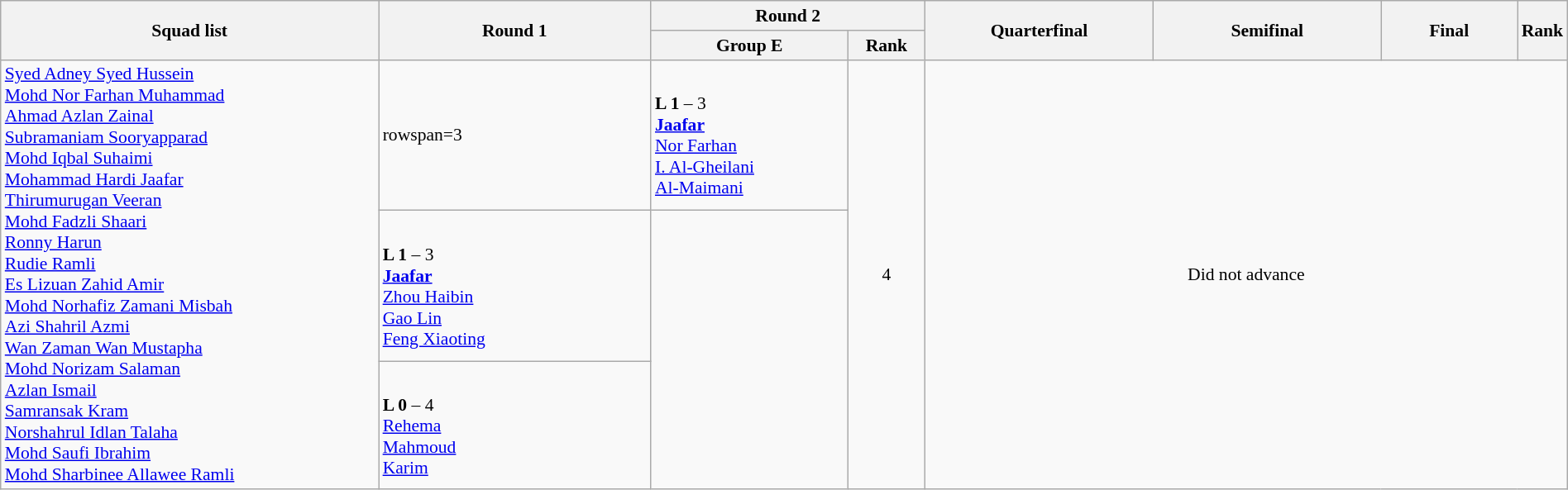<table class=wikitable width=100% style="text-align:left; font-size:90%">
<tr>
<th rowspan=2 width=25%>Squad list</th>
<th rowspan=2 width=18%>Round 1</th>
<th colspan=2 width=18%>Round 2</th>
<th rowspan=2 width=15%>Quarterfinal</th>
<th rowspan=2 width=15%>Semifinal</th>
<th rowspan=2 width=15%>Final</th>
<th rowspan=2 width=5%>Rank</th>
</tr>
<tr>
<th width=13%>Group E</th>
<th width=5%>Rank</th>
</tr>
<tr>
<td rowspan=3><a href='#'>Syed Adney Syed Hussein</a><br><a href='#'>Mohd Nor Farhan Muhammad</a><br><a href='#'>Ahmad Azlan Zainal</a><br><a href='#'>Subramaniam Sooryapparad</a><br><a href='#'>Mohd Iqbal Suhaimi</a><br><a href='#'>Mohammad Hardi Jaafar</a><br><a href='#'>Thirumurugan Veeran</a><br><a href='#'>Mohd Fadzli Shaari</a><br><a href='#'>Ronny Harun</a><br><a href='#'>Rudie Ramli</a><br><a href='#'>Es Lizuan Zahid Amir</a><br><a href='#'>Mohd Norhafiz Zamani Misbah</a><br><a href='#'>Azi Shahril Azmi</a><br><a href='#'>Wan Zaman Wan Mustapha</a><br><a href='#'>Mohd Norizam Salaman</a><br><a href='#'>Azlan Ismail</a><br><a href='#'>Samransak Kram</a><br><a href='#'>Norshahrul Idlan Talaha</a><br><a href='#'>Mohd Saufi Ibrahim</a><br><a href='#'>Mohd Sharbinee Allawee Ramli</a></td>
<td>rowspan=3 </td>
<td><br><strong>L 1</strong> – 3<br><strong><a href='#'>Jaafar</a> </strong><br><a href='#'>Nor Farhan</a> <br><a href='#'>I. Al-Gheilani</a> <br><a href='#'>Al-Maimani</a> </td>
<td rowspan=3 align=center>4</td>
<td rowspan=3 colspan=4 align=center>Did not advance</td>
</tr>
<tr>
<td><br><strong>L 1</strong> – 3<br><strong><a href='#'>Jaafar</a> </strong><br><a href='#'>Zhou Haibin</a> <br><a href='#'>Gao Lin</a> <br><a href='#'>Feng Xiaoting</a> </td>
</tr>
<tr>
<td><br><strong>L 0</strong> – 4<br><a href='#'>Rehema</a> <br><a href='#'>Mahmoud</a> <br><a href='#'>Karim</a> </td>
</tr>
</table>
